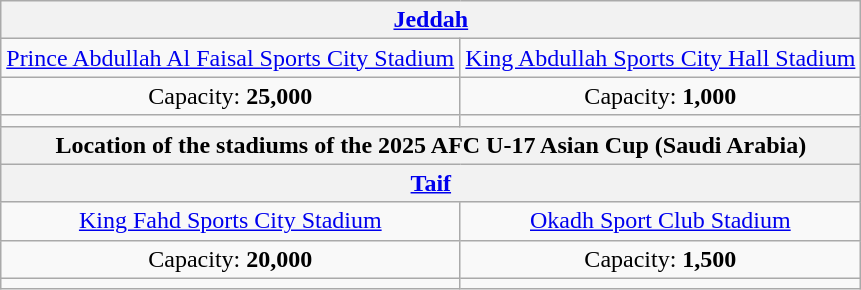<table class="wikitable" style="text-align:center">
<tr>
<th colspan="2"><a href='#'>Jeddah</a></th>
</tr>
<tr>
<td><a href='#'>Prince Abdullah Al Faisal Sports City Stadium</a></td>
<td><a href='#'>King Abdullah Sports City Hall Stadium</a></td>
</tr>
<tr>
<td>Capacity: <strong>25,000</strong></td>
<td>Capacity: <strong>1,000</strong></td>
</tr>
<tr>
<td></td>
<td></td>
</tr>
<tr>
<th colspan="3">Location of the stadiums of the 2025 AFC U-17 Asian Cup (Saudi Arabia) </th>
</tr>
<tr>
<th colspan="2"><a href='#'>Taif</a></th>
</tr>
<tr>
<td><a href='#'>King Fahd Sports City Stadium</a></td>
<td><a href='#'>Okadh Sport Club Stadium</a></td>
</tr>
<tr>
<td>Capacity: <strong>20,000</strong></td>
<td>Capacity: <strong>1,500</strong></td>
</tr>
<tr>
<td></td>
<td></td>
</tr>
</table>
